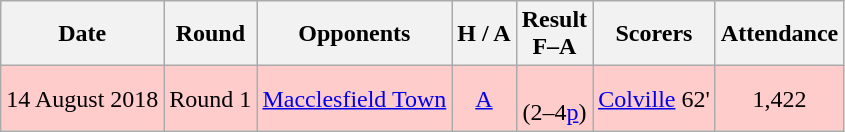<table class="wikitable" style="text-align:center">
<tr>
<th>Date</th>
<th>Round</th>
<th>Opponents</th>
<th>H / A</th>
<th>Result<br>F–A</th>
<th>Scorers</th>
<th>Attendance</th>
</tr>
<tr style="background:#fcc;">
<td>14 August 2018</td>
<td>Round 1</td>
<td><a href='#'>Macclesfield Town</a></td>
<td><a href='#'>A</a></td>
<td> <br>(2–4<a href='#'>p</a>)</td>
<td><a href='#'>Colville</a> 62'</td>
<td>1,422</td>
</tr>
</table>
